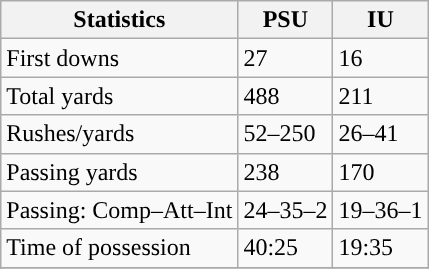<table class="wikitable" style="float: left;">
<tr>
<th>Statistics</th>
<th>PSU</th>
<th>IU</th>
</tr>
<tr>
<td>First downs</td>
<td>27</td>
<td>16</td>
</tr>
<tr>
<td>Total yards</td>
<td>488</td>
<td>211</td>
</tr>
<tr>
<td>Rushes/yards</td>
<td>52–250</td>
<td>26–41</td>
</tr>
<tr>
<td>Passing yards</td>
<td>238</td>
<td>170</td>
</tr>
<tr>
<td>Passing: Comp–Att–Int</td>
<td>24–35–2</td>
<td>19–36–1</td>
</tr>
<tr>
<td>Time of possession</td>
<td>40:25</td>
<td>19:35</td>
</tr>
<tr>
</tr>
</table>
